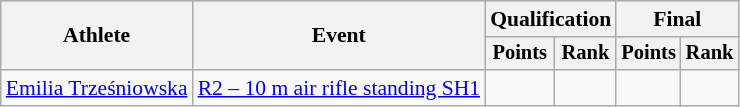<table class="wikitable" style="font-size:90%">
<tr>
<th rowspan="2">Athlete</th>
<th rowspan="2">Event</th>
<th colspan="2">Qualification</th>
<th colspan="2">Final</th>
</tr>
<tr style="font-size:95%">
<th>Points</th>
<th>Rank</th>
<th>Points</th>
<th>Rank</th>
</tr>
<tr align=center>
<td align=left><a href='#'>Emilia Trześniowska</a></td>
<td align=left><a href='#'>R2 – 10 m air rifle standing SH1</a></td>
<td></td>
<td></td>
<td></td>
<td></td>
</tr>
</table>
